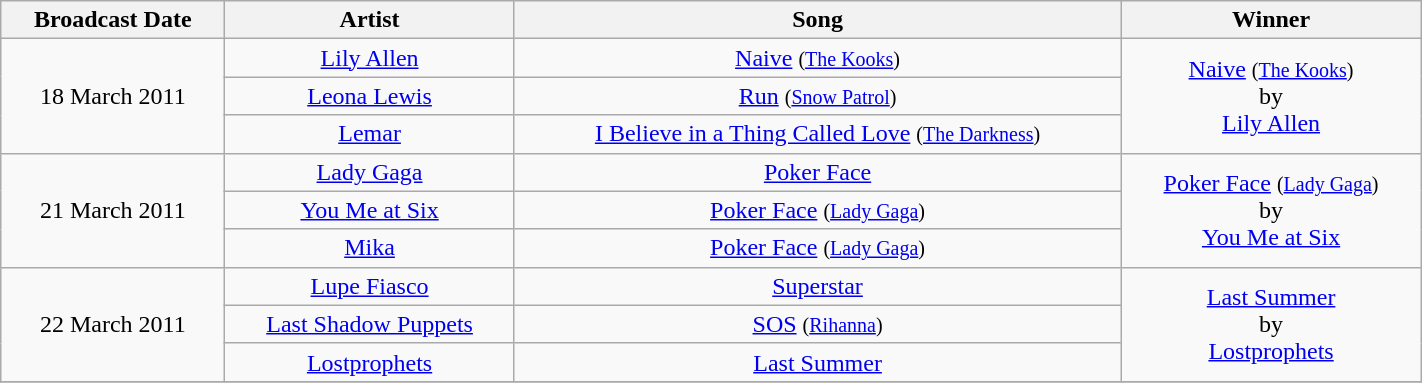<table class="wikitable" style="text-align:center" width=75%>
<tr>
<th>Broadcast Date</th>
<th>Artist</th>
<th>Song</th>
<th>Winner</th>
</tr>
<tr>
<td rowspan="3">18 March 2011</td>
<td><a href='#'>Lily Allen</a></td>
<td><a href='#'>Naive</a> <small>(<a href='#'>The Kooks</a>)</small></td>
<td rowspan="3"><a href='#'>Naive</a> <small>(<a href='#'>The Kooks</a>)</small><br>by<br><a href='#'>Lily Allen</a></td>
</tr>
<tr>
<td><a href='#'>Leona Lewis</a></td>
<td><a href='#'>Run</a> <small>(<a href='#'>Snow Patrol</a>)</small></td>
</tr>
<tr>
<td><a href='#'>Lemar</a></td>
<td><a href='#'>I Believe in a Thing Called Love</a> <small>(<a href='#'>The Darkness</a>)</small></td>
</tr>
<tr>
<td rowspan="3">21 March 2011</td>
<td><a href='#'>Lady Gaga</a></td>
<td><a href='#'>Poker Face</a></td>
<td rowspan="3"><a href='#'>Poker Face</a> <small>(<a href='#'>Lady Gaga</a>)</small><br>by<br><a href='#'>You Me at Six</a></td>
</tr>
<tr>
<td><a href='#'>You Me at Six</a></td>
<td><a href='#'>Poker Face</a> <small>(<a href='#'>Lady Gaga</a>)</small></td>
</tr>
<tr>
<td><a href='#'>Mika</a></td>
<td><a href='#'>Poker Face</a> <small>(<a href='#'>Lady Gaga</a>)</small></td>
</tr>
<tr>
<td rowspan="3">22 March 2011</td>
<td><a href='#'>Lupe Fiasco</a></td>
<td><a href='#'>Superstar</a></td>
<td rowspan="3"><a href='#'>Last Summer</a><br>by<br><a href='#'>Lostprophets</a></td>
</tr>
<tr>
<td><a href='#'>Last Shadow Puppets</a></td>
<td><a href='#'>SOS</a> <small>(<a href='#'>Rihanna</a>)</small></td>
</tr>
<tr>
<td><a href='#'>Lostprophets</a></td>
<td><a href='#'>Last Summer</a></td>
</tr>
<tr>
</tr>
</table>
